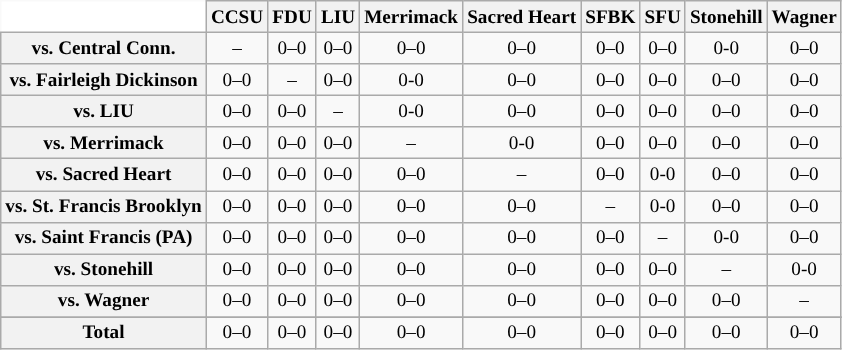<table class="wikitable" style="white-space:nowrap;font-size:80%;">
<tr>
<th colspan=1 style="background:white; border-top-style:hidden; border-left-style:hidden;"   width=75> </th>
<th>CCSU</th>
<th>FDU</th>
<th>LIU</th>
<th>Merrimack</th>
<th>Sacred Heart</th>
<th>SFBK</th>
<th>SFU</th>
<th>Stonehill</th>
<th>Wagner</th>
</tr>
<tr style="text-align:center;">
<th>vs. Central Conn.</th>
<td>–</td>
<td>0–0</td>
<td>0–0</td>
<td>0–0</td>
<td>0–0</td>
<td>0–0</td>
<td>0–0</td>
<td>0-0</td>
<td>0–0</td>
</tr>
<tr style="text-align:center;">
<th>vs. Fairleigh Dickinson</th>
<td>0–0</td>
<td>–</td>
<td>0–0</td>
<td>0-0</td>
<td>0–0</td>
<td>0–0</td>
<td>0–0</td>
<td>0–0</td>
<td>0–0</td>
</tr>
<tr style="text-align:center;">
<th>vs. LIU</th>
<td>0–0</td>
<td>0–0</td>
<td>–</td>
<td>0-0</td>
<td>0–0</td>
<td>0–0</td>
<td>0–0</td>
<td>0–0</td>
<td>0–0</td>
</tr>
<tr style="text-align:center;">
<th>vs. Merrimack</th>
<td>0–0</td>
<td>0–0</td>
<td>0–0</td>
<td>–</td>
<td>0-0</td>
<td>0–0</td>
<td>0–0</td>
<td>0–0</td>
<td>0–0</td>
</tr>
<tr style="text-align:center;">
<th>vs. Sacred Heart</th>
<td>0–0</td>
<td>0–0</td>
<td>0–0</td>
<td>0–0</td>
<td>–</td>
<td>0–0</td>
<td>0-0</td>
<td>0–0</td>
<td>0–0</td>
</tr>
<tr style="text-align:center;">
<th>vs. St. Francis Brooklyn</th>
<td>0–0</td>
<td>0–0</td>
<td>0–0</td>
<td>0–0</td>
<td>0–0</td>
<td>–</td>
<td>0-0</td>
<td>0–0</td>
<td>0–0</td>
</tr>
<tr style="text-align:center;">
<th>vs. Saint Francis (PA)</th>
<td>0–0</td>
<td>0–0</td>
<td>0–0</td>
<td>0–0</td>
<td>0–0</td>
<td>0–0</td>
<td>–</td>
<td>0-0</td>
<td>0–0</td>
</tr>
<tr style="text-align:center;">
<th>vs. Stonehill</th>
<td>0–0</td>
<td>0–0</td>
<td>0–0</td>
<td>0–0</td>
<td>0–0</td>
<td>0–0</td>
<td>0–0</td>
<td>–</td>
<td>0-0</td>
</tr>
<tr style="text-align:center;">
<th>vs. Wagner</th>
<td>0–0</td>
<td>0–0</td>
<td>0–0</td>
<td>0–0</td>
<td>0–0</td>
<td>0–0</td>
<td>0–0</td>
<td>0–0</td>
<td>–</td>
</tr>
<tr>
</tr>
<tr style="text-align:center;">
<th>Total</th>
<td>0–0</td>
<td>0–0</td>
<td>0–0</td>
<td>0–0</td>
<td>0–0</td>
<td>0–0</td>
<td>0–0</td>
<td>0–0</td>
<td>0–0</td>
</tr>
</table>
